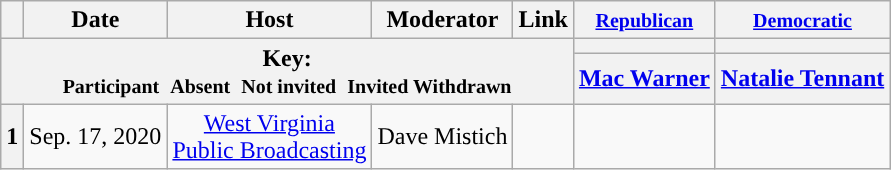<table class="wikitable" style="text-align:center;">
<tr>
<th scope="col"></th>
<th scope="col">Date</th>
<th scope="col">Host</th>
<th scope="col">Moderator</th>
<th scope="col">Link</th>
<th scope="col"><small><a href='#'>Republican</a></small></th>
<th scope="col"><small><a href='#'>Democratic</a></small></th>
</tr>
<tr>
<th colspan="5" rowspan="2">Key:<br> <small>Participant </small>  <small>Absent </small>  <small>Not invited </small>  <small>Invited  Withdrawn</small></th>
<th scope="col" style="background:"></th>
<th scope="col" style="background:"></th>
</tr>
<tr>
<th scope="col"><a href='#'>Mac Warner</a></th>
<th scope="col"><a href='#'>Natalie Tennant</a></th>
</tr>
<tr>
<th>1</th>
<td style="white-space:nowrap;">Sep. 17, 2020</td>
<td style="white-space:nowrap;"><a href='#'>West Virginia</a><br><a href='#'>Public Broadcasting</a></td>
<td style="white-space:nowrap;">Dave Mistich</td>
<td style="white-space:nowrap;"></td>
<td></td>
<td></td>
</tr>
</table>
